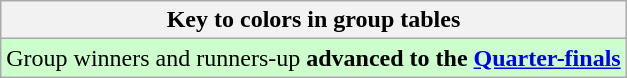<table class="wikitable">
<tr>
<th>Key to colors in group tables</th>
</tr>
<tr style="background:#cfc;">
<td>Group winners and runners-up <strong>advanced to the <a href='#'>Quarter-finals</a></strong></td>
</tr>
</table>
